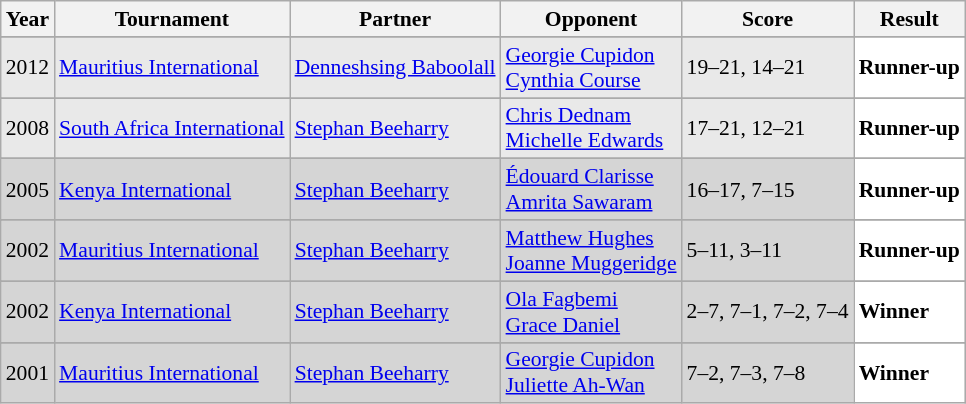<table class="sortable wikitable" style="font-size: 90%;">
<tr>
<th>Year</th>
<th>Tournament</th>
<th>Partner</th>
<th>Opponent</th>
<th>Score</th>
<th>Result</th>
</tr>
<tr>
</tr>
<tr style="background:#E9E9E9">
<td align="center">2012</td>
<td align="left"><a href='#'>Mauritius International</a></td>
<td align="left"> <a href='#'>Denneshsing Baboolall</a></td>
<td align="left"> <a href='#'>Georgie Cupidon</a><br> <a href='#'>Cynthia Course</a></td>
<td align="left">19–21, 14–21</td>
<td style="text-align:left; background:white"> <strong>Runner-up</strong></td>
</tr>
<tr>
</tr>
<tr style="background:#E9E9E9">
<td align="center">2008</td>
<td align="left"><a href='#'>South Africa International</a></td>
<td align="left"> <a href='#'>Stephan Beeharry</a></td>
<td align="left"> <a href='#'>Chris Dednam</a><br> <a href='#'>Michelle Edwards</a></td>
<td align="left">17–21, 12–21</td>
<td style="text-align:left; background:white"> <strong>Runner-up</strong></td>
</tr>
<tr>
</tr>
<tr style="background:#D5D5D5">
<td align="center">2005</td>
<td align="left"><a href='#'>Kenya International</a></td>
<td align="left"> <a href='#'>Stephan Beeharry</a></td>
<td align="left"> <a href='#'>Édouard Clarisse</a><br> <a href='#'>Amrita Sawaram</a></td>
<td align="left">16–17, 7–15</td>
<td style="text-align:left; background:white"> <strong>Runner-up</strong></td>
</tr>
<tr>
</tr>
<tr style="background:#D5D5D5">
<td align="center">2002</td>
<td align="left"><a href='#'>Mauritius International</a></td>
<td align="left"> <a href='#'>Stephan Beeharry</a></td>
<td align="left"> <a href='#'>Matthew Hughes</a><br> <a href='#'>Joanne Muggeridge</a></td>
<td align="left">5–11, 3–11</td>
<td style="text-align:left; background:white"> <strong>Runner-up</strong></td>
</tr>
<tr>
</tr>
<tr style="background:#D5D5D5">
<td align="center">2002</td>
<td align="left"><a href='#'>Kenya International</a></td>
<td align="left"> <a href='#'>Stephan Beeharry</a></td>
<td align="left"> <a href='#'>Ola Fagbemi</a><br> <a href='#'>Grace Daniel</a></td>
<td align="left">2–7, 7–1, 7–2, 7–4</td>
<td style="text-align:left; background:white"> <strong>Winner</strong></td>
</tr>
<tr>
</tr>
<tr style="background:#D5D5D5">
<td align="center">2001</td>
<td align="left"><a href='#'>Mauritius International</a></td>
<td align="left"> <a href='#'>Stephan Beeharry</a></td>
<td align="left"> <a href='#'>Georgie Cupidon</a><br> <a href='#'>Juliette Ah-Wan</a></td>
<td align="left">7–2, 7–3, 7–8</td>
<td style="text-align:left; background:white"> <strong>Winner</strong></td>
</tr>
</table>
